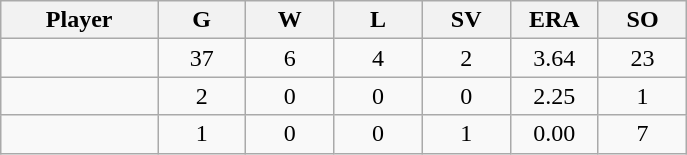<table class="wikitable sortable">
<tr>
<th bgcolor="#DDDDFF" width="16%">Player</th>
<th bgcolor="#DDDDFF" width="9%">G</th>
<th bgcolor="#DDDDFF" width="9%">W</th>
<th bgcolor="#DDDDFF" width="9%">L</th>
<th bgcolor="#DDDDFF" width="9%">SV</th>
<th bgcolor="#DDDDFF" width="9%">ERA</th>
<th bgcolor="#DDDDFF" width="9%">SO</th>
</tr>
<tr align="center">
<td></td>
<td>37</td>
<td>6</td>
<td>4</td>
<td>2</td>
<td>3.64</td>
<td>23</td>
</tr>
<tr align="center">
<td></td>
<td>2</td>
<td>0</td>
<td>0</td>
<td>0</td>
<td>2.25</td>
<td>1</td>
</tr>
<tr align="center">
<td></td>
<td>1</td>
<td>0</td>
<td>0</td>
<td>1</td>
<td>0.00</td>
<td>7</td>
</tr>
</table>
